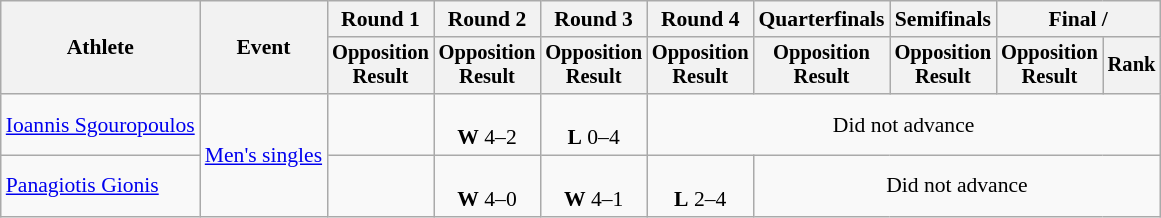<table class="wikitable" style="text-align:center; font-size:90%">
<tr>
<th rowspan=2>Athlete</th>
<th rowspan=2>Event</th>
<th>Round 1</th>
<th>Round 2</th>
<th>Round 3</th>
<th>Round 4</th>
<th>Quarterfinals</th>
<th>Semifinals</th>
<th colspan=2>Final / </th>
</tr>
<tr style="font-size:95%">
<th>Opposition<br>Result</th>
<th>Opposition<br>Result</th>
<th>Opposition<br>Result</th>
<th>Opposition<br>Result</th>
<th>Opposition<br>Result</th>
<th>Opposition<br>Result</th>
<th>Opposition<br>Result</th>
<th>Rank</th>
</tr>
<tr>
<td align=left><a href='#'>Ioannis Sgouropoulos</a></td>
<td rowspan=2 align=left><a href='#'>Men's singles</a></td>
<td></td>
<td><br><strong>W</strong> 4–2</td>
<td><br><strong>L</strong> 0–4</td>
<td colspan=5>Did not advance</td>
</tr>
<tr>
<td align=left><a href='#'>Panagiotis Gionis</a></td>
<td></td>
<td><br><strong>W</strong> 4–0</td>
<td><br><strong>W</strong> 4–1</td>
<td><br><strong>L</strong> 2–4</td>
<td colspan=4>Did not advance</td>
</tr>
</table>
